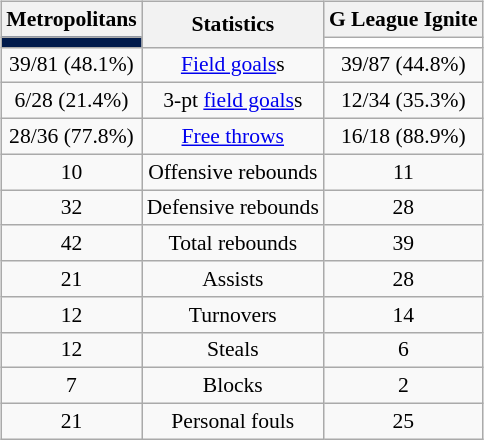<table style="width:100%;">
<tr>
<td valign=top align=right width=33%><br>













</td>
<td style="vertical-align:top; align:center; width:33%;"><br><table style="width:100%;">
<tr>
<td style="width=50%;"></td>
<td></td>
<td style="width=50%;"></td>
</tr>
</table>
<table class="wikitable" style="font-size:90%; text-align:center; margin:auto;" align=center>
<tr>
<th>Metropolitans</th>
<th rowspan=2>Statistics</th>
<th>G League Ignite</th>
</tr>
<tr>
<td style="background:#001A4B;"></td>
<td style="background:#FFFFFF;"></td>
</tr>
<tr>
<td>39/81 (48.1%)</td>
<td><a href='#'>Field goals</a>s</td>
<td>39/87 (44.8%)</td>
</tr>
<tr>
<td>6/28 (21.4%)</td>
<td>3-pt <a href='#'>field goals</a>s</td>
<td>12/34 (35.3%)</td>
</tr>
<tr>
<td>28/36 (77.8%)</td>
<td><a href='#'>Free throws</a></td>
<td>16/18 (88.9%)</td>
</tr>
<tr>
<td>10</td>
<td>Offensive rebounds</td>
<td>11</td>
</tr>
<tr>
<td>32</td>
<td>Defensive rebounds</td>
<td>28</td>
</tr>
<tr>
<td>42</td>
<td>Total rebounds</td>
<td>39</td>
</tr>
<tr>
<td>21</td>
<td>Assists</td>
<td>28</td>
</tr>
<tr>
<td>12</td>
<td>Turnovers</td>
<td>14</td>
</tr>
<tr>
<td>12</td>
<td>Steals</td>
<td>6</td>
</tr>
<tr>
<td>7</td>
<td>Blocks</td>
<td>2</td>
</tr>
<tr>
<td>21</td>
<td>Personal fouls</td>
<td>25</td>
</tr>
</table>
</td>
<td style="vertical-align:top; align:left; width:33%;"><br>















</td>
</tr>
</table>
